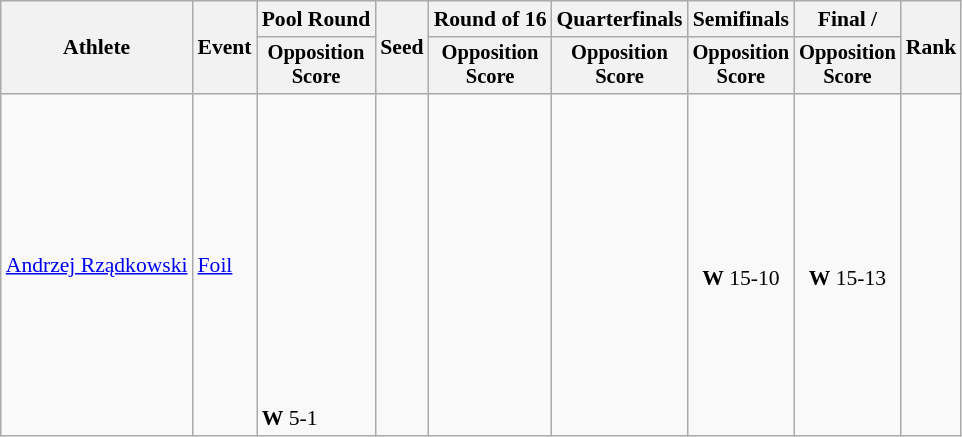<table class=wikitable style="font-size:90%">
<tr>
<th rowspan="2">Athlete</th>
<th rowspan="2">Event</th>
<th>Pool Round</th>
<th rowspan="2">Seed</th>
<th>Round of 16</th>
<th>Quarterfinals</th>
<th>Semifinals</th>
<th>Final / </th>
<th rowspan=2>Rank</th>
</tr>
<tr style="font-size:95%">
<th>Opposition<br>Score</th>
<th>Opposition<br>Score</th>
<th>Opposition<br>Score</th>
<th>Opposition<br>Score</th>
<th>Opposition<br>Score</th>
</tr>
<tr align=center>
<td align=left><a href='#'>Andrzej Rządkowski</a></td>
<td align=left><a href='#'>Foil</a></td>
<td align=left><br><br> <br><br> <br><br> <br><br> <br><br> <br><br><strong>W</strong> 5-1</td>
<td></td>
<td></td>
<td></td>
<td><br><strong>W</strong> 15-10</td>
<td><br><strong>W</strong> 15-13</td>
<td></td>
</tr>
</table>
